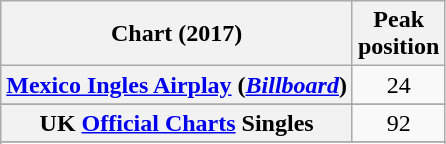<table class="wikitable sortable plainrowheaders" style="text-align:center">
<tr>
<th scope="col">Chart (2017)</th>
<th scope="col">Peak<br> position</th>
</tr>
<tr>
<th scope="row"><a href='#'>Mexico Ingles Airplay</a> (<em><a href='#'>Billboard</a></em>)</th>
<td align="center">24</td>
</tr>
<tr>
</tr>
<tr>
<th scope="row">UK <a href='#'>Official Charts</a> Singles</th>
<td>92</td>
</tr>
<tr>
</tr>
<tr>
</tr>
<tr>
</tr>
</table>
